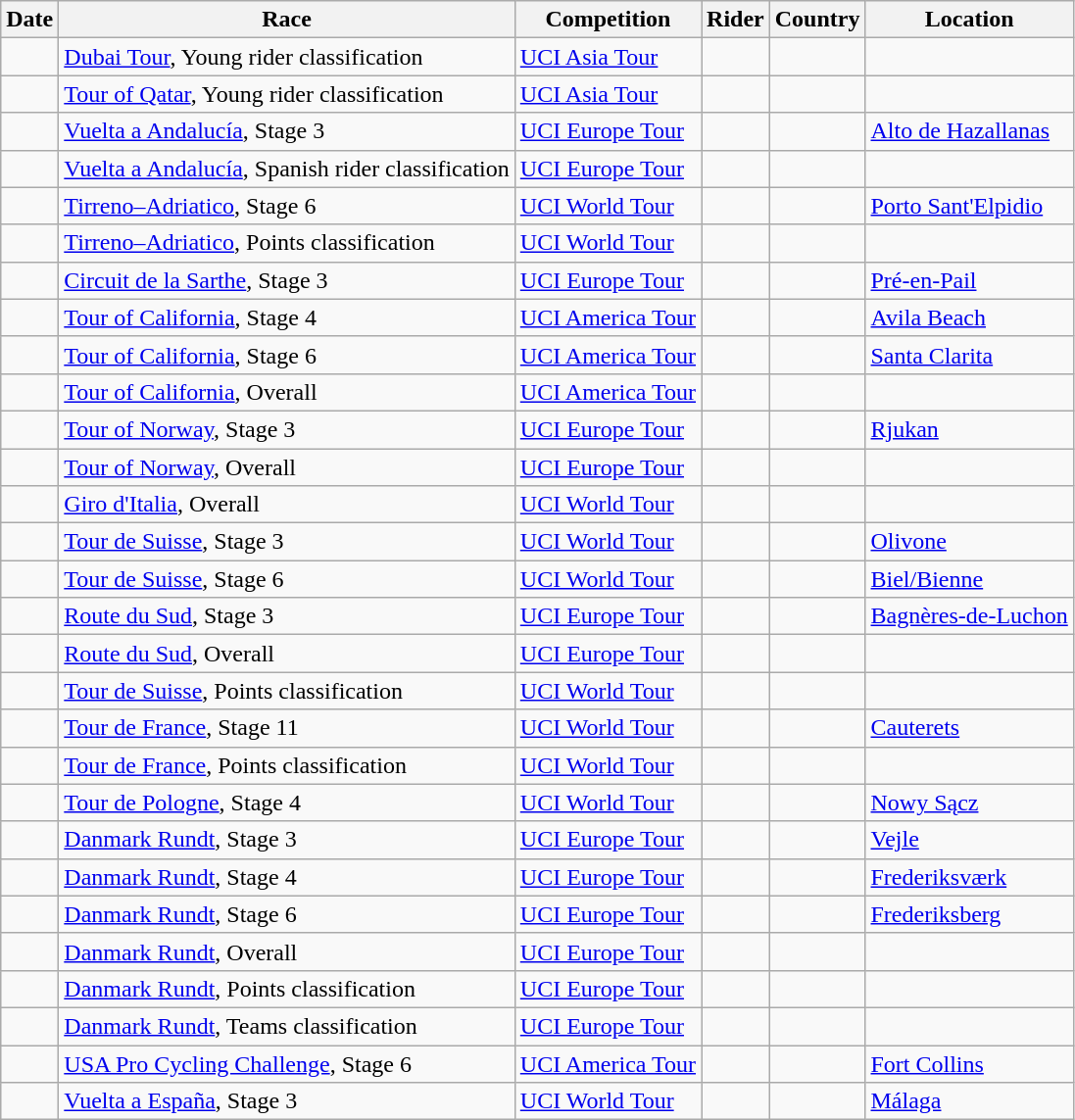<table class="wikitable sortable">
<tr>
<th>Date</th>
<th>Race</th>
<th>Competition</th>
<th>Rider</th>
<th>Country</th>
<th>Location</th>
</tr>
<tr>
<td></td>
<td><a href='#'>Dubai Tour</a>, Young rider classification</td>
<td><a href='#'>UCI Asia Tour</a></td>
<td></td>
<td></td>
<td></td>
</tr>
<tr>
<td></td>
<td><a href='#'>Tour of Qatar</a>, Young rider classification</td>
<td><a href='#'>UCI Asia Tour</a></td>
<td></td>
<td></td>
<td></td>
</tr>
<tr>
<td></td>
<td><a href='#'>Vuelta a Andalucía</a>, Stage 3</td>
<td><a href='#'>UCI Europe Tour</a></td>
<td></td>
<td></td>
<td><a href='#'>Alto de Hazallanas</a></td>
</tr>
<tr>
<td></td>
<td><a href='#'>Vuelta a Andalucía</a>, Spanish rider classification</td>
<td><a href='#'>UCI Europe Tour</a></td>
<td></td>
<td></td>
<td></td>
</tr>
<tr>
<td></td>
<td><a href='#'>Tirreno–Adriatico</a>, Stage 6</td>
<td><a href='#'>UCI World Tour</a></td>
<td></td>
<td></td>
<td><a href='#'>Porto Sant'Elpidio</a></td>
</tr>
<tr>
<td></td>
<td><a href='#'>Tirreno–Adriatico</a>, Points classification</td>
<td><a href='#'>UCI World Tour</a></td>
<td></td>
<td></td>
<td></td>
</tr>
<tr>
<td></td>
<td><a href='#'>Circuit de la Sarthe</a>, Stage 3</td>
<td><a href='#'>UCI Europe Tour</a></td>
<td></td>
<td></td>
<td><a href='#'>Pré-en-Pail</a></td>
</tr>
<tr>
<td></td>
<td><a href='#'>Tour of California</a>, Stage 4</td>
<td><a href='#'>UCI America Tour</a></td>
<td></td>
<td></td>
<td><a href='#'>Avila Beach</a></td>
</tr>
<tr>
<td></td>
<td><a href='#'>Tour of California</a>, Stage 6</td>
<td><a href='#'>UCI America Tour</a></td>
<td></td>
<td></td>
<td><a href='#'>Santa Clarita</a></td>
</tr>
<tr>
<td></td>
<td><a href='#'>Tour of California</a>, Overall</td>
<td><a href='#'>UCI America Tour</a></td>
<td></td>
<td></td>
<td></td>
</tr>
<tr>
<td></td>
<td><a href='#'>Tour of Norway</a>, Stage 3</td>
<td><a href='#'>UCI Europe Tour</a></td>
<td></td>
<td></td>
<td><a href='#'>Rjukan</a></td>
</tr>
<tr>
<td></td>
<td><a href='#'>Tour of Norway</a>, Overall</td>
<td><a href='#'>UCI Europe Tour</a></td>
<td></td>
<td></td>
<td></td>
</tr>
<tr>
<td></td>
<td><a href='#'>Giro d'Italia</a>, Overall</td>
<td><a href='#'>UCI World Tour</a></td>
<td></td>
<td></td>
<td></td>
</tr>
<tr>
<td></td>
<td><a href='#'>Tour de Suisse</a>, Stage 3</td>
<td><a href='#'>UCI World Tour</a></td>
<td></td>
<td></td>
<td><a href='#'>Olivone</a></td>
</tr>
<tr>
<td></td>
<td><a href='#'>Tour de Suisse</a>, Stage 6</td>
<td><a href='#'>UCI World Tour</a></td>
<td></td>
<td></td>
<td><a href='#'>Biel/Bienne</a></td>
</tr>
<tr>
<td></td>
<td><a href='#'>Route du Sud</a>, Stage 3</td>
<td><a href='#'>UCI Europe Tour</a></td>
<td></td>
<td></td>
<td><a href='#'>Bagnères-de-Luchon</a></td>
</tr>
<tr>
<td></td>
<td><a href='#'>Route du Sud</a>, Overall</td>
<td><a href='#'>UCI Europe Tour</a></td>
<td></td>
<td></td>
<td></td>
</tr>
<tr>
<td></td>
<td><a href='#'>Tour de Suisse</a>, Points classification</td>
<td><a href='#'>UCI World Tour</a></td>
<td></td>
<td></td>
<td></td>
</tr>
<tr>
<td></td>
<td><a href='#'>Tour de France</a>, Stage 11</td>
<td><a href='#'>UCI World Tour</a></td>
<td></td>
<td></td>
<td><a href='#'>Cauterets</a></td>
</tr>
<tr>
<td></td>
<td><a href='#'>Tour de France</a>, Points classification</td>
<td><a href='#'>UCI World Tour</a></td>
<td></td>
<td></td>
<td></td>
</tr>
<tr>
<td></td>
<td><a href='#'>Tour de Pologne</a>, Stage 4</td>
<td><a href='#'>UCI World Tour</a></td>
<td></td>
<td></td>
<td><a href='#'>Nowy Sącz</a></td>
</tr>
<tr>
<td></td>
<td><a href='#'>Danmark Rundt</a>, Stage 3</td>
<td><a href='#'>UCI Europe Tour</a></td>
<td></td>
<td></td>
<td><a href='#'>Vejle</a></td>
</tr>
<tr>
<td></td>
<td><a href='#'>Danmark Rundt</a>, Stage 4</td>
<td><a href='#'>UCI Europe Tour</a></td>
<td></td>
<td></td>
<td><a href='#'>Frederiksværk</a></td>
</tr>
<tr>
<td></td>
<td><a href='#'>Danmark Rundt</a>, Stage 6</td>
<td><a href='#'>UCI Europe Tour</a></td>
<td></td>
<td></td>
<td><a href='#'>Frederiksberg</a></td>
</tr>
<tr>
<td></td>
<td><a href='#'>Danmark Rundt</a>, Overall</td>
<td><a href='#'>UCI Europe Tour</a></td>
<td></td>
<td></td>
<td></td>
</tr>
<tr>
<td></td>
<td><a href='#'>Danmark Rundt</a>, Points classification</td>
<td><a href='#'>UCI Europe Tour</a></td>
<td></td>
<td></td>
<td></td>
</tr>
<tr>
<td></td>
<td><a href='#'>Danmark Rundt</a>, Teams classification</td>
<td><a href='#'>UCI Europe Tour</a></td>
<td align="center"></td>
<td></td>
<td></td>
</tr>
<tr>
<td></td>
<td><a href='#'>USA Pro Cycling Challenge</a>, Stage 6</td>
<td><a href='#'>UCI America Tour</a></td>
<td></td>
<td></td>
<td><a href='#'>Fort Collins</a></td>
</tr>
<tr>
<td></td>
<td><a href='#'>Vuelta a España</a>, Stage 3</td>
<td><a href='#'>UCI World Tour</a></td>
<td></td>
<td></td>
<td><a href='#'>Málaga</a></td>
</tr>
</table>
